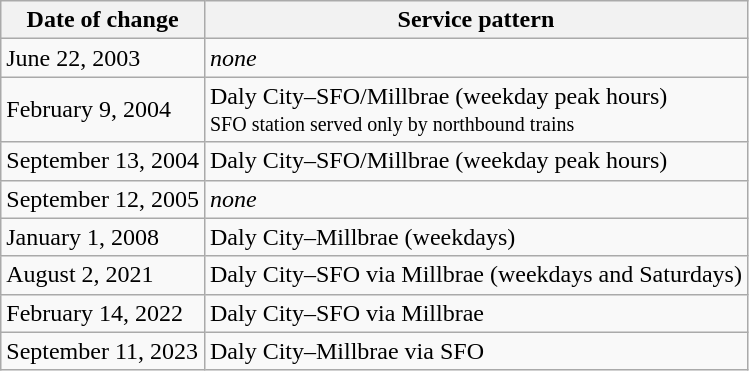<table class=wikitable>
<tr>
<th>Date of change</th>
<th>Service pattern</th>
</tr>
<tr>
<td>June 22, 2003</td>
<td><em>none</em></td>
</tr>
<tr>
<td>February 9, 2004</td>
<td>Daly City–SFO/Millbrae (weekday peak hours)<br><small>SFO station served only by northbound trains</small></td>
</tr>
<tr>
<td>September 13, 2004</td>
<td>Daly City–SFO/Millbrae (weekday peak hours)</td>
</tr>
<tr>
<td>September 12, 2005</td>
<td><em>none</em></td>
</tr>
<tr>
<td>January 1, 2008</td>
<td>Daly City–Millbrae (weekdays)</td>
</tr>
<tr>
<td>August 2, 2021</td>
<td>Daly City–SFO via Millbrae (weekdays and Saturdays)</td>
</tr>
<tr>
<td>February 14, 2022</td>
<td>Daly City–SFO via Millbrae</td>
</tr>
<tr>
<td>September 11, 2023</td>
<td>Daly City–Millbrae via SFO</td>
</tr>
</table>
